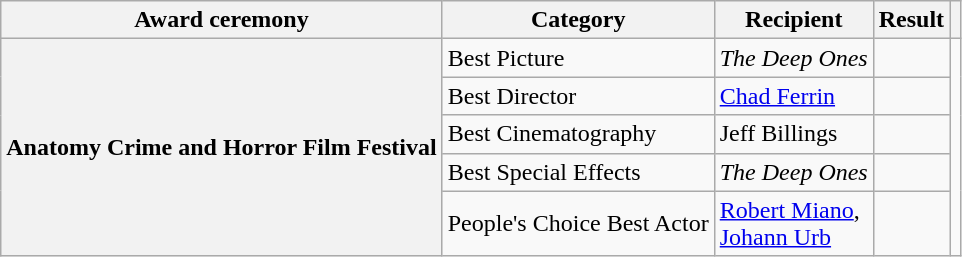<table class="wikitable plainrowheaders sortable">
<tr>
<th scope="col">Award ceremony</th>
<th scope="col">Category</th>
<th scope="col">Recipient</th>
<th scope="col">Result</th>
<th scope="col" class="unsortable"></th>
</tr>
<tr>
<th scope="row" rowspan=5>Anatomy Crime and Horror Film Festival</th>
<td>Best Picture</td>
<td><em>The Deep Ones</em></td>
<td></td>
<td rowspan=5></td>
</tr>
<tr>
<td>Best Director</td>
<td><a href='#'>Chad Ferrin</a></td>
<td></td>
</tr>
<tr>
<td>Best Cinematography</td>
<td>Jeff Billings</td>
<td></td>
</tr>
<tr>
<td>Best Special Effects</td>
<td><em>The Deep Ones</em></td>
<td></td>
</tr>
<tr>
<td>People's Choice Best Actor</td>
<td><a href='#'>Robert Miano</a>,<br><a href='#'>Johann Urb</a></td>
<td></td>
</tr>
</table>
